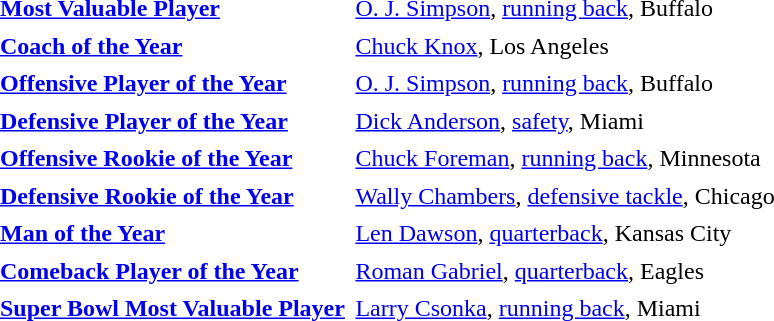<table cellpadding="3" cellspacing="1">
<tr>
<td><strong><a href='#'>Most Valuable Player</a></strong></td>
<td><a href='#'>O. J. Simpson</a>, <a href='#'>running back</a>, Buffalo</td>
</tr>
<tr>
<td><strong><a href='#'>Coach of the Year</a></strong></td>
<td><a href='#'>Chuck Knox</a>, Los Angeles</td>
</tr>
<tr>
<td><strong><a href='#'>Offensive Player of the Year</a></strong></td>
<td><a href='#'>O. J. Simpson</a>, <a href='#'>running back</a>, Buffalo</td>
</tr>
<tr>
<td><strong><a href='#'>Defensive Player of the Year</a></strong></td>
<td><a href='#'>Dick Anderson</a>, <a href='#'>safety</a>, Miami</td>
</tr>
<tr>
<td><strong><a href='#'>Offensive Rookie of the Year</a></strong></td>
<td><a href='#'>Chuck Foreman</a>, <a href='#'>running back</a>, Minnesota</td>
</tr>
<tr>
<td><strong><a href='#'>Defensive Rookie of the Year</a></strong></td>
<td><a href='#'>Wally Chambers</a>, <a href='#'>defensive tackle</a>, Chicago</td>
</tr>
<tr>
<td><strong><a href='#'>Man of the Year</a></strong></td>
<td><a href='#'>Len Dawson</a>, <a href='#'>quarterback</a>, Kansas City</td>
</tr>
<tr>
<td><strong><a href='#'>Comeback Player of the Year</a></strong></td>
<td><a href='#'>Roman Gabriel</a>, <a href='#'>quarterback</a>, Eagles</td>
</tr>
<tr>
<td><strong><a href='#'>Super Bowl Most Valuable Player</a></strong></td>
<td><a href='#'>Larry Csonka</a>, <a href='#'>running back</a>, Miami</td>
</tr>
</table>
